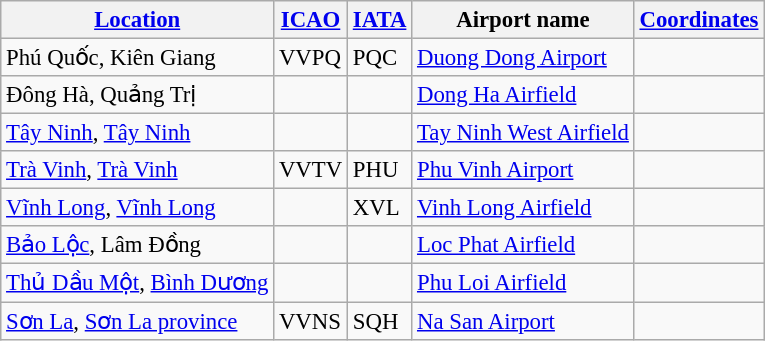<table class="wikitable sortable" style="font-size:95%;">
<tr>
<th><a href='#'>Location</a></th>
<th><a href='#'>ICAO</a></th>
<th><a href='#'>IATA</a></th>
<th>Airport name</th>
<th><a href='#'>Coordinates</a></th>
</tr>
<tr>
<td>Phú Quốc, Kiên Giang</td>
<td>VVPQ</td>
<td>PQC</td>
<td><a href='#'>Duong Dong Airport</a></td>
<td></td>
</tr>
<tr>
<td>Đông Hà, Quảng Trị</td>
<td></td>
<td></td>
<td><a href='#'>Dong Ha Airfield</a></td>
<td></td>
</tr>
<tr>
<td><a href='#'>Tây Ninh</a>, <a href='#'>Tây Ninh</a></td>
<td></td>
<td></td>
<td><a href='#'>Tay Ninh West Airfield</a></td>
<td></td>
</tr>
<tr>
<td><a href='#'>Trà Vinh</a>, <a href='#'>Trà Vinh</a></td>
<td>VVTV</td>
<td>PHU</td>
<td><a href='#'>Phu Vinh Airport</a></td>
<td></td>
</tr>
<tr>
<td><a href='#'>Vĩnh Long</a>, <a href='#'>Vĩnh Long</a></td>
<td></td>
<td>XVL</td>
<td><a href='#'>Vinh Long Airfield</a></td>
<td></td>
</tr>
<tr>
<td><a href='#'>Bảo Lộc</a>, Lâm Đồng</td>
<td></td>
<td></td>
<td><a href='#'>Loc Phat Airfield</a></td>
<td></td>
</tr>
<tr>
<td><a href='#'>Thủ Dầu Một</a>, <a href='#'>Bình Dương</a></td>
<td></td>
<td></td>
<td><a href='#'>Phu Loi Airfield</a></td>
<td></td>
</tr>
<tr>
<td><a href='#'>Sơn La</a>, <a href='#'>Sơn La province</a></td>
<td>VVNS</td>
<td>SQH</td>
<td><a href='#'>Na San Airport</a></td>
<td></td>
</tr>
</table>
